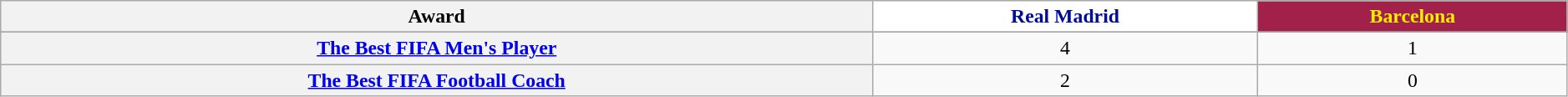<table class="wikitable" style="font-size:99%; width: 99%; text-align: center;">
<tr>
<th>Award</th>
<th style="color:#000c99; background:#fff;">Real Madrid</th>
<th style="color:#fff000; background:#A2214B;">Barcelona</th>
</tr>
<tr>
</tr>
<tr>
<th align=center><a href='#'>The Best FIFA Men's Player</a></th>
<td align=center>4</td>
<td align=center>1</td>
</tr>
<tr>
<th align=center><a href='#'>The Best FIFA Football Coach</a></th>
<td align=center>2</td>
<td align=center>0</td>
</tr>
</table>
